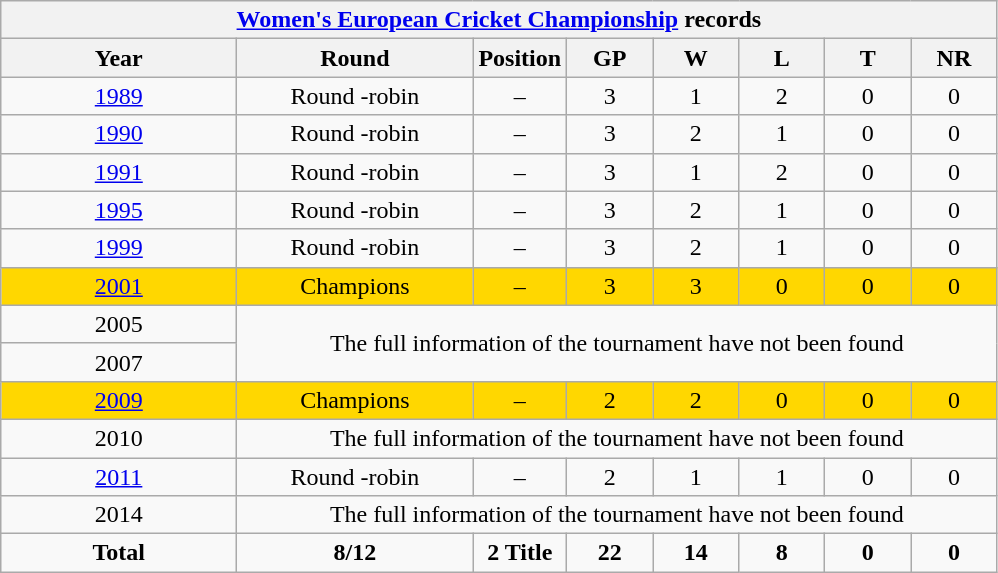<table class="wikitable" style="text-align: center; width=900px;">
<tr>
<th colspan=9><a href='#'>Women's European Cricket Championship</a> records</th>
</tr>
<tr>
<th width=150>Year</th>
<th width=150>Round</th>
<th width=50>Position</th>
<th width=50>GP</th>
<th width=50>W</th>
<th width=50>L</th>
<th width=50>T</th>
<th width=50>NR</th>
</tr>
<tr>
<td> <a href='#'>1989</a></td>
<td>Round -robin</td>
<td>–</td>
<td>3</td>
<td>1</td>
<td>2</td>
<td>0</td>
<td>0</td>
</tr>
<tr>
<td> <a href='#'>1990</a></td>
<td>Round -robin</td>
<td>–</td>
<td>3</td>
<td>2</td>
<td>1</td>
<td>0</td>
<td>0</td>
</tr>
<tr>
<td> <a href='#'>1991</a></td>
<td>Round -robin</td>
<td>–</td>
<td>3</td>
<td>1</td>
<td>2</td>
<td>0</td>
<td>0</td>
</tr>
<tr>
<td> <a href='#'>1995</a></td>
<td>Round -robin</td>
<td>–</td>
<td>3</td>
<td>2</td>
<td>1</td>
<td>0</td>
<td>0</td>
</tr>
<tr>
<td> <a href='#'>1999</a></td>
<td>Round -robin</td>
<td>–</td>
<td>3</td>
<td>2</td>
<td>1</td>
<td>0</td>
<td>0</td>
</tr>
<tr bgcolor=gold>
<td> <a href='#'>2001</a></td>
<td>Champions</td>
<td>–</td>
<td>3</td>
<td>3</td>
<td>0</td>
<td>0</td>
<td>0</td>
</tr>
<tr>
<td> 2005</td>
<td colspan=8 rowspan=2>The full information of the tournament have not been found</td>
</tr>
<tr>
<td> 2007</td>
</tr>
<tr bgcolor=gold>
<td> <a href='#'>2009</a></td>
<td>Champions</td>
<td>–</td>
<td>2</td>
<td>2</td>
<td>0</td>
<td>0</td>
<td>0</td>
</tr>
<tr>
<td> 2010</td>
<td colspan=8 rowspan=1>The full information of the tournament have not been found</td>
</tr>
<tr>
<td> <a href='#'>2011</a></td>
<td>Round -robin</td>
<td>–</td>
<td>2</td>
<td>1</td>
<td>1</td>
<td>0</td>
<td>0</td>
</tr>
<tr>
<td> 2014</td>
<td colspan=8 rowspan=1>The full information of the tournament have not been found</td>
</tr>
<tr>
<td><strong>Total</strong></td>
<td><strong>8/12</strong></td>
<td><strong>2 Title</strong></td>
<td><strong>22</strong></td>
<td><strong>14</strong></td>
<td><strong>8</strong></td>
<td><strong>0</strong></td>
<td><strong>0</strong></td>
</tr>
</table>
